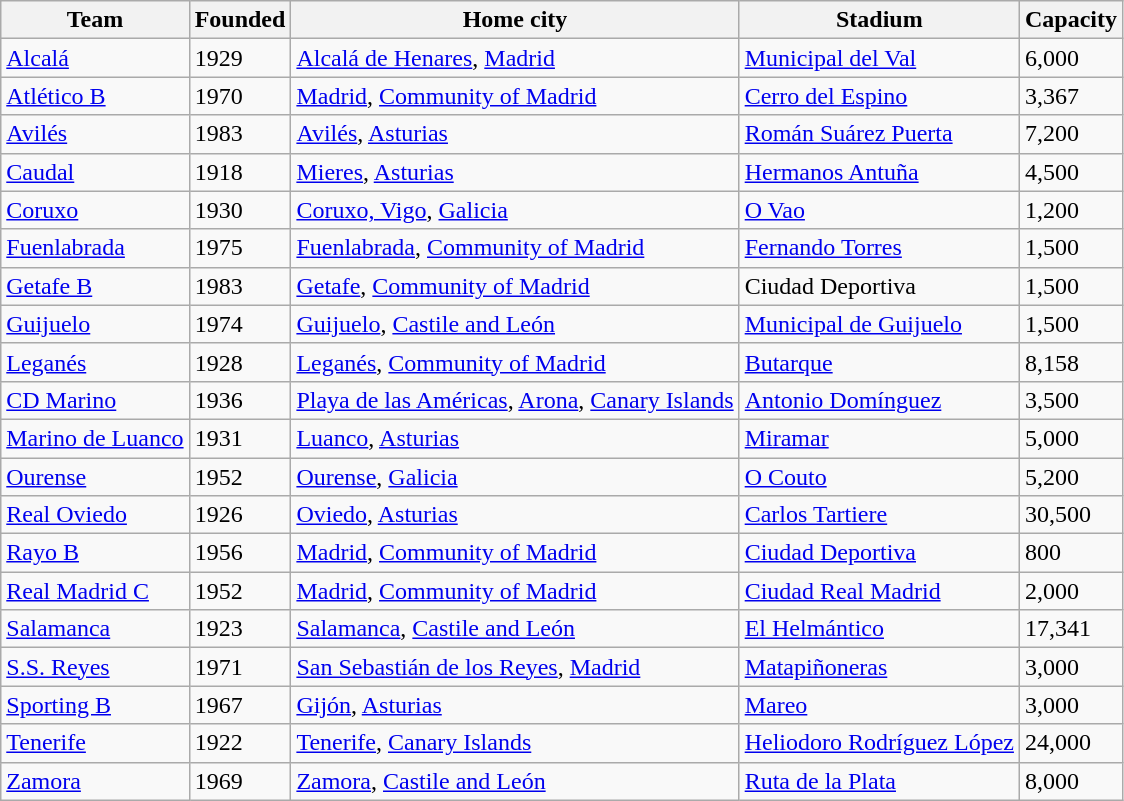<table class="wikitable sortable">
<tr>
<th>Team</th>
<th>Founded</th>
<th>Home city</th>
<th>Stadium</th>
<th>Capacity</th>
</tr>
<tr>
<td><a href='#'>Alcalá</a></td>
<td>1929</td>
<td><a href='#'>Alcalá de Henares</a>, <a href='#'>Madrid</a></td>
<td><a href='#'>Municipal del Val</a></td>
<td>6,000</td>
</tr>
<tr>
<td><a href='#'>Atlético B</a></td>
<td>1970</td>
<td><a href='#'>Madrid</a>, <a href='#'>Community of Madrid</a></td>
<td><a href='#'>Cerro del Espino</a></td>
<td>3,367</td>
</tr>
<tr>
<td><a href='#'>Avilés</a></td>
<td>1983</td>
<td><a href='#'>Avilés</a>, <a href='#'>Asturias</a></td>
<td><a href='#'>Román Suárez Puerta</a></td>
<td>7,200</td>
</tr>
<tr>
<td><a href='#'>Caudal</a></td>
<td>1918</td>
<td><a href='#'>Mieres</a>, <a href='#'>Asturias</a></td>
<td><a href='#'>Hermanos Antuña</a></td>
<td>4,500</td>
</tr>
<tr>
<td><a href='#'>Coruxo</a></td>
<td>1930</td>
<td><a href='#'>Coruxo, Vigo</a>, <a href='#'>Galicia</a></td>
<td><a href='#'>O Vao</a></td>
<td>1,200</td>
</tr>
<tr>
<td><a href='#'>Fuenlabrada</a></td>
<td>1975</td>
<td><a href='#'>Fuenlabrada</a>, <a href='#'>Community of Madrid</a></td>
<td><a href='#'>Fernando Torres</a></td>
<td>1,500</td>
</tr>
<tr>
<td><a href='#'>Getafe B</a></td>
<td>1983</td>
<td><a href='#'>Getafe</a>, <a href='#'>Community of Madrid</a></td>
<td>Ciudad Deportiva</td>
<td>1,500</td>
</tr>
<tr>
<td><a href='#'>Guijuelo</a></td>
<td>1974</td>
<td><a href='#'>Guijuelo</a>, <a href='#'>Castile and León</a></td>
<td><a href='#'>Municipal de Guijuelo</a></td>
<td>1,500</td>
</tr>
<tr>
<td><a href='#'>Leganés</a></td>
<td>1928</td>
<td><a href='#'>Leganés</a>, <a href='#'>Community of Madrid</a></td>
<td><a href='#'>Butarque</a></td>
<td>8,158</td>
</tr>
<tr>
<td><a href='#'>CD Marino</a></td>
<td>1936</td>
<td><a href='#'>Playa de las Américas</a>, <a href='#'>Arona</a>, <a href='#'>Canary Islands</a></td>
<td><a href='#'>Antonio Domínguez</a></td>
<td>3,500</td>
</tr>
<tr>
<td><a href='#'>Marino de Luanco</a></td>
<td>1931</td>
<td><a href='#'>Luanco</a>, <a href='#'>Asturias</a></td>
<td><a href='#'>Miramar</a></td>
<td>5,000</td>
</tr>
<tr>
<td><a href='#'>Ourense</a></td>
<td>1952</td>
<td><a href='#'>Ourense</a>, <a href='#'>Galicia</a></td>
<td><a href='#'>O Couto</a></td>
<td>5,200</td>
</tr>
<tr>
<td><a href='#'>Real Oviedo</a></td>
<td>1926</td>
<td><a href='#'>Oviedo</a>, <a href='#'>Asturias</a></td>
<td><a href='#'>Carlos Tartiere</a></td>
<td>30,500</td>
</tr>
<tr>
<td><a href='#'>Rayo B</a></td>
<td>1956</td>
<td><a href='#'>Madrid</a>, <a href='#'>Community of Madrid</a></td>
<td><a href='#'>Ciudad Deportiva</a></td>
<td>800</td>
</tr>
<tr>
<td><a href='#'>Real Madrid C</a></td>
<td>1952</td>
<td><a href='#'>Madrid</a>, <a href='#'>Community of Madrid</a></td>
<td><a href='#'>Ciudad Real Madrid</a></td>
<td>2,000</td>
</tr>
<tr>
<td><a href='#'>Salamanca</a></td>
<td>1923</td>
<td><a href='#'>Salamanca</a>, <a href='#'>Castile and León</a></td>
<td><a href='#'>El Helmántico</a></td>
<td>17,341</td>
</tr>
<tr>
<td><a href='#'>S.S. Reyes</a></td>
<td>1971</td>
<td><a href='#'>San Sebastián de los Reyes</a>, <a href='#'>Madrid</a></td>
<td><a href='#'>Matapiñoneras</a></td>
<td>3,000</td>
</tr>
<tr>
<td><a href='#'>Sporting B</a></td>
<td>1967</td>
<td><a href='#'>Gijón</a>, <a href='#'>Asturias</a></td>
<td><a href='#'>Mareo</a></td>
<td>3,000</td>
</tr>
<tr>
<td><a href='#'>Tenerife</a></td>
<td>1922</td>
<td><a href='#'>Tenerife</a>, <a href='#'>Canary Islands</a></td>
<td><a href='#'>Heliodoro Rodríguez López</a></td>
<td>24,000</td>
</tr>
<tr>
<td><a href='#'>Zamora</a></td>
<td>1969</td>
<td><a href='#'>Zamora</a>, <a href='#'>Castile and León</a></td>
<td><a href='#'>Ruta de la Plata</a></td>
<td>8,000</td>
</tr>
</table>
